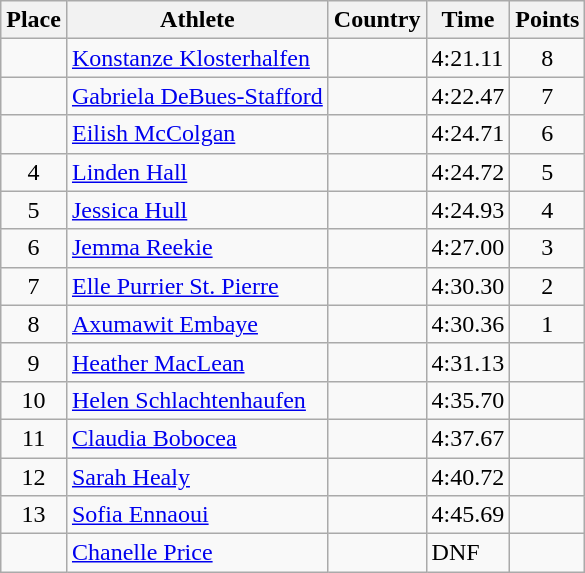<table class="wikitable">
<tr>
<th>Place</th>
<th>Athlete</th>
<th>Country</th>
<th>Time</th>
<th>Points</th>
</tr>
<tr>
<td align=center></td>
<td><a href='#'>Konstanze Klosterhalfen</a></td>
<td></td>
<td>4:21.11</td>
<td align=center>8</td>
</tr>
<tr>
<td align=center></td>
<td><a href='#'>Gabriela DeBues-Stafford</a></td>
<td></td>
<td>4:22.47</td>
<td align=center>7</td>
</tr>
<tr>
<td align=center></td>
<td><a href='#'>Eilish McColgan</a></td>
<td></td>
<td>4:24.71</td>
<td align=center>6</td>
</tr>
<tr>
<td align=center>4</td>
<td><a href='#'>Linden Hall</a></td>
<td></td>
<td>4:24.72</td>
<td align=center>5</td>
</tr>
<tr>
<td align=center>5</td>
<td><a href='#'>Jessica Hull</a></td>
<td></td>
<td>4:24.93</td>
<td align=center>4</td>
</tr>
<tr>
<td align=center>6</td>
<td><a href='#'>Jemma Reekie</a></td>
<td></td>
<td>4:27.00</td>
<td align=center>3</td>
</tr>
<tr>
<td align=center>7</td>
<td><a href='#'>Elle Purrier St. Pierre</a></td>
<td></td>
<td>4:30.30</td>
<td align=center>2</td>
</tr>
<tr>
<td align=center>8</td>
<td><a href='#'>Axumawit Embaye</a></td>
<td></td>
<td>4:30.36</td>
<td align=center>1</td>
</tr>
<tr>
<td align=center>9</td>
<td><a href='#'>Heather MacLean</a></td>
<td></td>
<td>4:31.13</td>
<td align=center></td>
</tr>
<tr>
<td align=center>10</td>
<td><a href='#'>Helen Schlachtenhaufen</a></td>
<td></td>
<td>4:35.70</td>
<td align=center></td>
</tr>
<tr>
<td align=center>11</td>
<td><a href='#'>Claudia Bobocea</a></td>
<td></td>
<td>4:37.67</td>
<td align=center></td>
</tr>
<tr>
<td align=center>12</td>
<td><a href='#'>Sarah Healy</a></td>
<td></td>
<td>4:40.72</td>
<td align=center></td>
</tr>
<tr>
<td align=center>13</td>
<td><a href='#'>Sofia Ennaoui</a></td>
<td></td>
<td>4:45.69</td>
<td align=center></td>
</tr>
<tr>
<td align=center></td>
<td><a href='#'>Chanelle Price</a></td>
<td></td>
<td>DNF</td>
<td align=center></td>
</tr>
</table>
